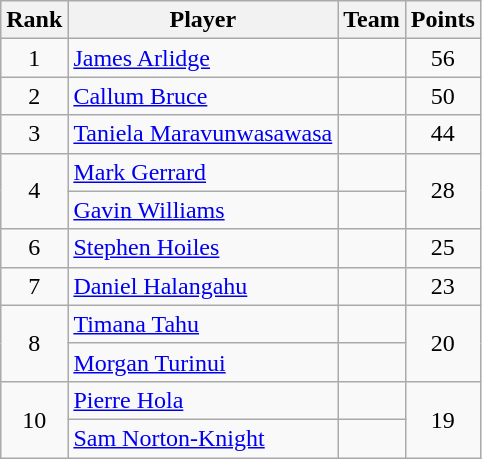<table class="wikitable">
<tr>
<th>Rank</th>
<th>Player</th>
<th>Team</th>
<th>Points</th>
</tr>
<tr>
<td rowspan=1 align=center>1</td>
<td><a href='#'>James Arlidge</a></td>
<td></td>
<td rowspan=1 align=center>56</td>
</tr>
<tr>
<td rowspan=1 align=center>2</td>
<td><a href='#'>Callum Bruce</a></td>
<td></td>
<td rowspan=1 align=center>50</td>
</tr>
<tr>
<td rowspan=1 align=center>3</td>
<td><a href='#'>Taniela Maravunwasawasa</a></td>
<td></td>
<td rowspan=1 align=center>44</td>
</tr>
<tr>
<td rowspan=2 align=center>4</td>
<td><a href='#'>Mark Gerrard</a></td>
<td></td>
<td rowspan=2 align=center>28</td>
</tr>
<tr>
<td><a href='#'>Gavin Williams</a></td>
<td></td>
</tr>
<tr>
<td rowspan=1 align=center>6</td>
<td><a href='#'>Stephen Hoiles</a></td>
<td></td>
<td rowspan=1 align=center>25</td>
</tr>
<tr>
<td rowspan=1 align=center>7</td>
<td><a href='#'>Daniel Halangahu</a></td>
<td></td>
<td rowspan=1 align=center>23</td>
</tr>
<tr>
<td rowspan=2 align=center>8</td>
<td><a href='#'>Timana Tahu</a></td>
<td></td>
<td rowspan=2 align=center>20</td>
</tr>
<tr>
<td><a href='#'>Morgan Turinui</a></td>
<td></td>
</tr>
<tr>
<td rowspan=2 align=center>10</td>
<td><a href='#'>Pierre Hola</a></td>
<td></td>
<td rowspan=2 align=center>19</td>
</tr>
<tr>
<td><a href='#'>Sam Norton-Knight</a></td>
<td></td>
</tr>
</table>
